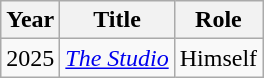<table class="wikitable sortable">
<tr>
<th>Year</th>
<th>Title</th>
<th>Role</th>
</tr>
<tr>
<td>2025</td>
<td><em><a href='#'>The Studio</a></em></td>
<td>Himself</td>
</tr>
</table>
